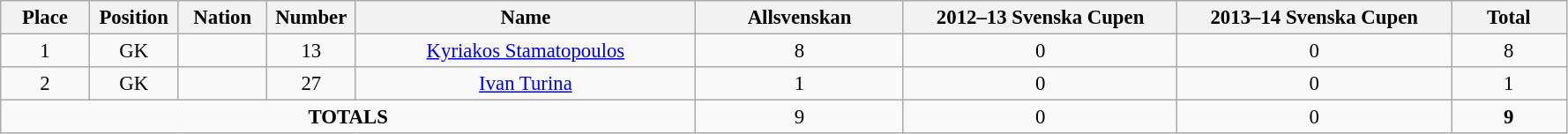<table class="wikitable" style="font-size: 95%; text-align: center;">
<tr>
<th width=60>Place</th>
<th width=60>Position</th>
<th width=60>Nation</th>
<th width=60>Number</th>
<th width=250>Name</th>
<th width=150>Allsvenskan</th>
<th width=200>2012–13 Svenska Cupen</th>
<th width=200>2013–14 Svenska Cupen</th>
<th width=80><strong>Total</strong></th>
</tr>
<tr>
<td>1</td>
<td>GK</td>
<td></td>
<td>13</td>
<td><a href='#'>Kyriakos Stamatopoulos</a></td>
<td>8</td>
<td>0</td>
<td>0</td>
<td>8</td>
</tr>
<tr>
<td>2</td>
<td>GK</td>
<td></td>
<td>27</td>
<td><a href='#'>Ivan Turina</a></td>
<td>1</td>
<td>0</td>
<td>0</td>
<td>1</td>
</tr>
<tr>
<td colspan="5"><strong>TOTALS</strong></td>
<td>9</td>
<td>0</td>
<td>0</td>
<td><strong>9</strong></td>
</tr>
</table>
